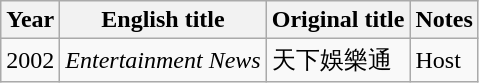<table class="wikitable sortable">
<tr>
<th>Year</th>
<th>English title</th>
<th>Original title</th>
<th class="unsortable">Notes</th>
</tr>
<tr>
<td>2002</td>
<td><em>Entertainment News</em></td>
<td>天下娛樂通</td>
<td>Host</td>
</tr>
</table>
